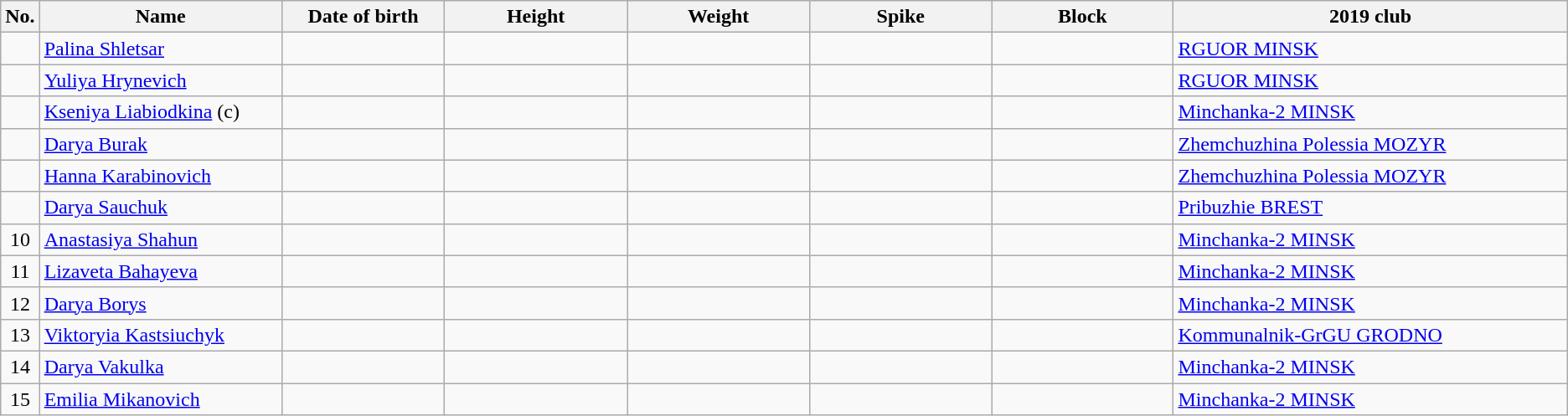<table class="wikitable sortable" style="font-size:100%; text-align:center;">
<tr>
<th>No.</th>
<th style="width:12em">Name</th>
<th style="width:8em">Date of birth</th>
<th style="width:9em">Height</th>
<th style="width:9em">Weight</th>
<th style="width:9em">Spike</th>
<th style="width:9em">Block</th>
<th style="width:20em">2019 club</th>
</tr>
<tr>
<td></td>
<td align=left><a href='#'>Palina Shletsar</a></td>
<td align=right></td>
<td></td>
<td></td>
<td></td>
<td></td>
<td align=left> <a href='#'>RGUOR MINSK</a></td>
</tr>
<tr>
<td></td>
<td align=left><a href='#'>Yuliya Hrynevich</a></td>
<td align=right></td>
<td></td>
<td></td>
<td></td>
<td></td>
<td align=left> <a href='#'>RGUOR MINSK</a></td>
</tr>
<tr>
<td></td>
<td align=left><a href='#'>Kseniya Liabiodkina</a> (c)</td>
<td align=right></td>
<td></td>
<td></td>
<td></td>
<td></td>
<td align=left> <a href='#'>Minchanka-2 MINSK</a></td>
</tr>
<tr>
<td></td>
<td align=left><a href='#'>Darya Burak</a></td>
<td align=right></td>
<td></td>
<td></td>
<td></td>
<td></td>
<td align=left> <a href='#'>Zhemchuzhina Polessia MOZYR</a></td>
</tr>
<tr>
<td></td>
<td align=left><a href='#'>Hanna Karabinovich</a></td>
<td align=right></td>
<td></td>
<td></td>
<td></td>
<td></td>
<td align=left> <a href='#'>Zhemchuzhina Polessia MOZYR</a></td>
</tr>
<tr>
<td></td>
<td align=left><a href='#'>Darya Sauchuk</a></td>
<td align=right></td>
<td></td>
<td></td>
<td></td>
<td></td>
<td align=left> <a href='#'>Pribuzhie BREST</a></td>
</tr>
<tr>
<td>10</td>
<td align=left><a href='#'>Anastasiya Shahun</a></td>
<td align=right></td>
<td></td>
<td></td>
<td></td>
<td></td>
<td align=left> <a href='#'>Minchanka-2 MINSK</a></td>
</tr>
<tr>
<td>11</td>
<td align=left><a href='#'>Lizaveta Bahayeva</a></td>
<td align=right></td>
<td></td>
<td></td>
<td></td>
<td></td>
<td align=left> <a href='#'>Minchanka-2 MINSK</a></td>
</tr>
<tr>
<td>12</td>
<td align=left><a href='#'>Darya Borys</a></td>
<td align=right></td>
<td></td>
<td></td>
<td></td>
<td></td>
<td align=left> <a href='#'>Minchanka-2 MINSK</a></td>
</tr>
<tr>
<td>13</td>
<td align=left><a href='#'>Viktoryia Kastsiuchyk</a></td>
<td align=right></td>
<td></td>
<td></td>
<td></td>
<td></td>
<td align=left> <a href='#'>Kommunalnik-GrGU GRODNO</a></td>
</tr>
<tr>
<td>14</td>
<td align=left><a href='#'>Darya Vakulka</a></td>
<td align=right></td>
<td></td>
<td></td>
<td></td>
<td></td>
<td align=left> <a href='#'>Minchanka-2 MINSK</a></td>
</tr>
<tr>
<td>15</td>
<td align=left><a href='#'>Emilia Mikanovich</a></td>
<td align=right></td>
<td></td>
<td></td>
<td></td>
<td></td>
<td align=left> <a href='#'>Minchanka-2 MINSK</a></td>
</tr>
</table>
